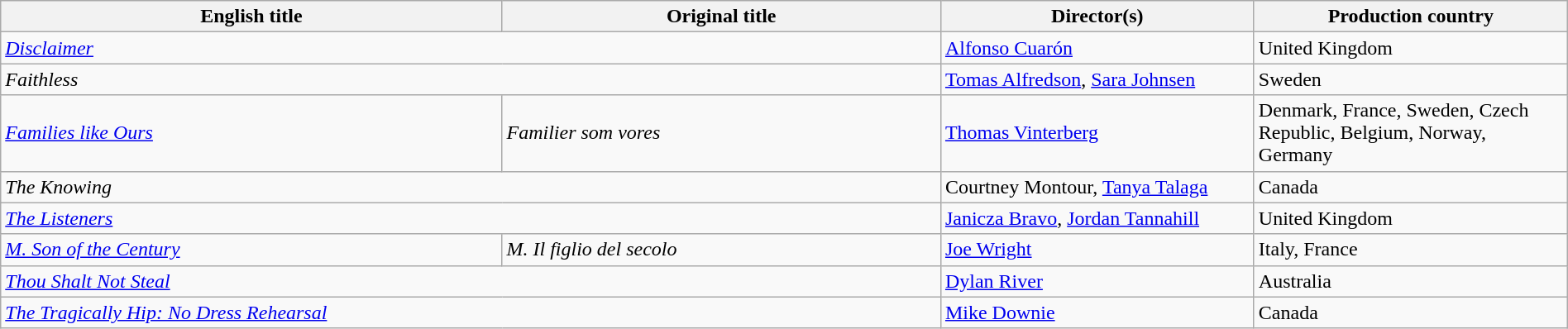<table class="sortable wikitable" width="100%" cellpadding="5">
<tr>
<th scope="col" width="32%">English title</th>
<th scope="col" width="28%">Original title</th>
<th scope="col" width="20%">Director(s)</th>
<th scope="col" width="20%">Production country</th>
</tr>
<tr>
<td colspan=2><em><a href='#'>Disclaimer</a></em></td>
<td><a href='#'>Alfonso Cuarón</a></td>
<td>United Kingdom</td>
</tr>
<tr>
<td colspan=2><em>Faithless</em></td>
<td><a href='#'>Tomas Alfredson</a>, <a href='#'>Sara Johnsen</a></td>
<td>Sweden</td>
</tr>
<tr>
<td><em><a href='#'>Families like Ours</a></em></td>
<td><em>Familier som vores</em></td>
<td><a href='#'>Thomas Vinterberg</a></td>
<td>Denmark, France, Sweden, Czech Republic, Belgium, Norway, Germany</td>
</tr>
<tr>
<td colspan=2><em>The Knowing</em></td>
<td>Courtney Montour, <a href='#'>Tanya Talaga</a></td>
<td>Canada</td>
</tr>
<tr>
<td colspan=2><em><a href='#'>The Listeners</a></em></td>
<td><a href='#'>Janicza Bravo</a>, <a href='#'>Jordan Tannahill</a></td>
<td>United Kingdom</td>
</tr>
<tr>
<td><em><a href='#'>M. Son of the Century</a></em></td>
<td><em>M. Il figlio del secolo</em></td>
<td><a href='#'>Joe Wright</a></td>
<td>Italy, France</td>
</tr>
<tr>
<td colspan=2><em><a href='#'>Thou Shalt Not Steal</a></em></td>
<td><a href='#'>Dylan River</a></td>
<td>Australia</td>
</tr>
<tr>
<td colspan=2><em><a href='#'>The Tragically Hip: No Dress Rehearsal</a></em></td>
<td><a href='#'>Mike Downie</a></td>
<td>Canada</td>
</tr>
</table>
